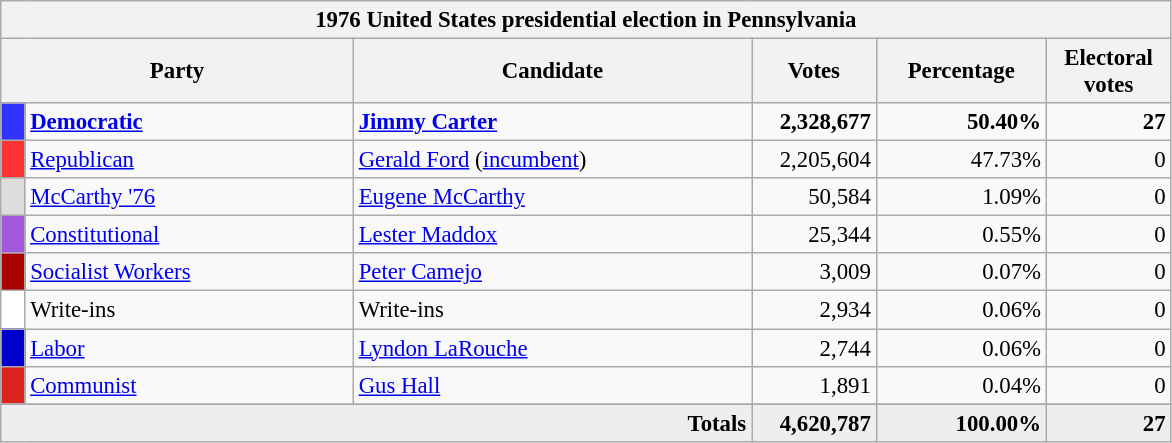<table class="wikitable" style="font-size: 95%;">
<tr>
<th colspan="6">1976 United States presidential election in Pennsylvania</th>
</tr>
<tr>
<th colspan="2" style="width: 15em">Party</th>
<th style="width: 17em">Candidate</th>
<th style="width: 5em">Votes</th>
<th style="width: 7em">Percentage</th>
<th style="width: 5em">Electoral votes</th>
</tr>
<tr>
<th style="background-color:#3333FF; width: 3px"></th>
<td style="width: 130px"><strong><a href='#'>Democratic</a></strong></td>
<td><strong><a href='#'>Jimmy Carter</a></strong></td>
<td align="right"><strong>2,328,677</strong></td>
<td align="right"><strong>50.40%</strong></td>
<td align="right"><strong>27</strong></td>
</tr>
<tr>
<th style="background-color:#FF3333; width: 3px"></th>
<td style="width: 130px"><a href='#'>Republican</a></td>
<td><a href='#'>Gerald Ford</a> (<a href='#'>incumbent</a>)</td>
<td align="right">2,205,604</td>
<td align="right">47.73%</td>
<td align="right">0</td>
</tr>
<tr>
<th style="background-color:#DDDDDD; width: 3px"></th>
<td style="width: 130px"><a href='#'>McCarthy '76</a></td>
<td><a href='#'>Eugene McCarthy</a></td>
<td align="right">50,584</td>
<td align="right">1.09%</td>
<td align="right">0</td>
</tr>
<tr>
<th style="background-color:#A356DE; width: 3px"></th>
<td style="width: 130px"><a href='#'>Constitutional</a></td>
<td><a href='#'>Lester Maddox</a></td>
<td align="right">25,344</td>
<td align="right">0.55%</td>
<td align="right">0</td>
</tr>
<tr>
<th style="background-color:#AA0000; width: 3px"></th>
<td style="width: 130px"><a href='#'>Socialist Workers</a></td>
<td><a href='#'>Peter Camejo</a></td>
<td align="right">3,009</td>
<td align="right">0.07%</td>
<td align="right">0</td>
</tr>
<tr>
<th style="background-color:#FFFFFF; width: 3px"></th>
<td style="width: 130px">Write-ins</td>
<td>Write-ins</td>
<td align="right">2,934</td>
<td align="right">0.06%</td>
<td align="right">0</td>
</tr>
<tr>
<th style="background-color:#0000CC; width: 3px"></th>
<td style="width: 130px"><a href='#'>Labor</a></td>
<td><a href='#'>Lyndon LaRouche</a></td>
<td align="right">2,744</td>
<td align="right">0.06%</td>
<td align="right">0</td>
</tr>
<tr>
<th style="background-color:#DC241F; width: 3px"></th>
<td style="width: 130px"><a href='#'>Communist</a></td>
<td><a href='#'>Gus Hall</a></td>
<td align="right">1,891</td>
<td align="right">0.04%</td>
<td align="right">0</td>
</tr>
<tr>
</tr>
<tr bgcolor="#EEEEEE">
<td colspan="3" align="right"><strong>Totals</strong></td>
<td align="right"><strong>4,620,787</strong></td>
<td align="right"><strong>100.00%</strong></td>
<td align="right"><strong>27</strong></td>
</tr>
</table>
